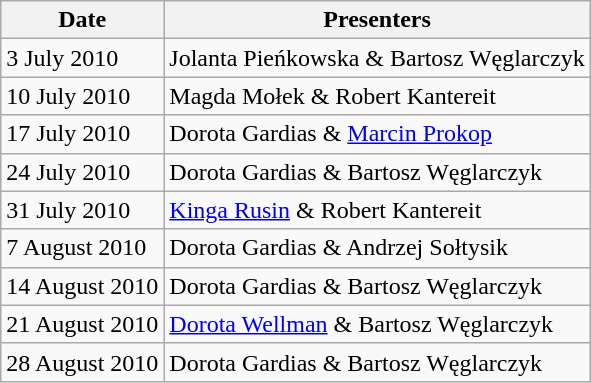<table class="wikitable" style="font-size:100%;">
<tr>
<th>Date</th>
<th>Presenters</th>
</tr>
<tr>
<td>3 July 2010</td>
<td>Jolanta Pieńkowska & Bartosz Węglarczyk</td>
</tr>
<tr>
<td>10 July 2010</td>
<td>Magda Mołek & Robert Kantereit</td>
</tr>
<tr>
<td>17 July 2010</td>
<td>Dorota Gardias & <a href='#'>Marcin Prokop</a></td>
</tr>
<tr>
<td>24 July 2010</td>
<td>Dorota Gardias & Bartosz Węglarczyk</td>
</tr>
<tr>
<td>31 July 2010</td>
<td><a href='#'>Kinga Rusin</a> & Robert Kantereit</td>
</tr>
<tr>
<td>7 August 2010</td>
<td>Dorota Gardias & Andrzej Sołtysik</td>
</tr>
<tr>
<td>14 August 2010</td>
<td>Dorota Gardias & Bartosz Węglarczyk</td>
</tr>
<tr>
<td>21 August 2010</td>
<td><a href='#'>Dorota Wellman</a> & Bartosz Węglarczyk</td>
</tr>
<tr>
<td>28 August 2010</td>
<td>Dorota Gardias & Bartosz Węglarczyk</td>
</tr>
</table>
